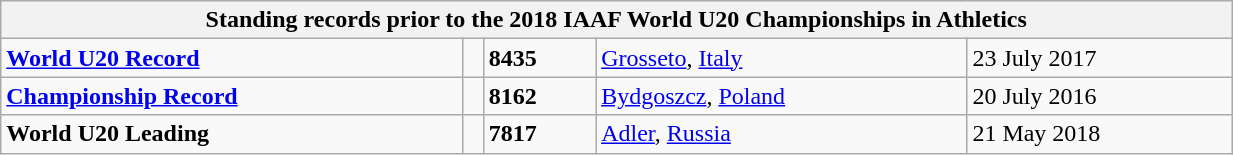<table class="wikitable" width=65%>
<tr>
<th colspan="5">Standing records prior to the 2018 IAAF World U20 Championships in Athletics</th>
</tr>
<tr>
<td><strong><a href='#'>World U20 Record</a></strong></td>
<td></td>
<td><strong>8435</strong></td>
<td><a href='#'>Grosseto</a>, <a href='#'>Italy</a></td>
<td>23 July 2017</td>
</tr>
<tr>
<td><strong><a href='#'>Championship Record</a></strong></td>
<td></td>
<td><strong>8162</strong></td>
<td><a href='#'>Bydgoszcz</a>, <a href='#'>Poland</a></td>
<td>20 July 2016</td>
</tr>
<tr>
<td><strong>World U20 Leading</strong></td>
<td></td>
<td><strong>7817</strong></td>
<td><a href='#'>Adler</a>, <a href='#'>Russia</a></td>
<td>21 May 2018</td>
</tr>
</table>
